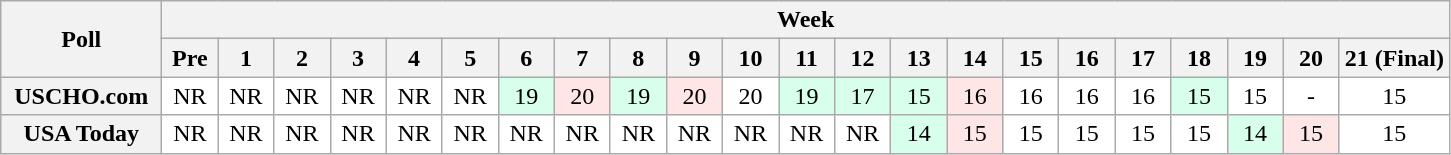<table class="wikitable" style="white-space:nowrap;">
<tr>
<th scope="col" width="100" rowspan="2">Poll</th>
<th colspan="25">Week</th>
</tr>
<tr>
<th scope="col" width="30">Pre</th>
<th scope="col" width="30">1</th>
<th scope="col" width="30">2</th>
<th scope="col" width="30">3</th>
<th scope="col" width="30">4</th>
<th scope="col" width="30">5</th>
<th scope="col" width="30">6</th>
<th scope="col" width="30">7</th>
<th scope="col" width="30">8</th>
<th scope="col" width="30">9</th>
<th scope="col" width="30">10</th>
<th scope="col" width="30">11</th>
<th scope="col" width="30">12</th>
<th scope="col" width="30">13</th>
<th scope="col" width="30">14</th>
<th scope="col" width="30">15</th>
<th scope="col" width="30">16</th>
<th scope="col" width="30">17</th>
<th scope="col" width="30">18</th>
<th scope="col" width="30">19</th>
<th scope="col" width="30">20</th>
<th scope="col" width="30">21 (Final)</th>
</tr>
<tr style="text-align:center;">
<th>USCHO.com</th>
<td bgcolor=FFFFFF>NR</td>
<td bgcolor=FFFFFF>NR</td>
<td bgcolor=FFFFFF>NR</td>
<td bgcolor=FFFFFF>NR</td>
<td bgcolor=FFFFFF>NR</td>
<td bgcolor=FFFFFF>NR</td>
<td bgcolor=D8FFEB>19</td>
<td bgcolor=FFE6E6>20</td>
<td bgcolor=D8FFEB>19</td>
<td bgcolor=FFE6E6>20</td>
<td bgcolor=FFFFFF>20</td>
<td bgcolor=D8FFEB>19</td>
<td bgcolor=D8FFEB>17</td>
<td bgcolor=D8FFEB>15</td>
<td bgcolor=FFE6E6>16</td>
<td bgcolor=FFFFFF>16</td>
<td bgcolor=FFFFFF>16</td>
<td bgcolor=FFFFFF>16</td>
<td bgcolor=D8FFEB>15</td>
<td bgcolor=FFFFFF>15</td>
<td bgcolor=FFFFFF>-</td>
<td bgcolor=FFFFFF>15</td>
</tr>
<tr style="text-align:center;">
<th>USA Today</th>
<td bgcolor=FFFFFF>NR</td>
<td bgcolor=FFFFFF>NR</td>
<td bgcolor=FFFFFF>NR</td>
<td bgcolor=FFFFFF>NR</td>
<td bgcolor=FFFFFF>NR</td>
<td bgcolor=FFFFFF>NR</td>
<td bgcolor=FFFFFF>NR</td>
<td bgcolor=FFFFFF>NR</td>
<td bgcolor=FFFFFF>NR</td>
<td bgcolor=FFFFFF>NR</td>
<td bgcolor=FFFFFF>NR</td>
<td bgcolor=FFFFFF>NR</td>
<td bgcolor=FFFFFF>NR</td>
<td bgcolor=D8FFEB>14</td>
<td bgcolor=FFE6E6>15</td>
<td bgcolor=FFFFFF>15</td>
<td bgcolor=FFFFFF>15</td>
<td bgcolor=FFFFFF>15</td>
<td bgcolor=FFFFFF>15</td>
<td bgcolor=D8FFEB>14</td>
<td bgcolor=FFE6E6>15</td>
<td bgcolor=FFFFFF>15</td>
</tr>
</table>
